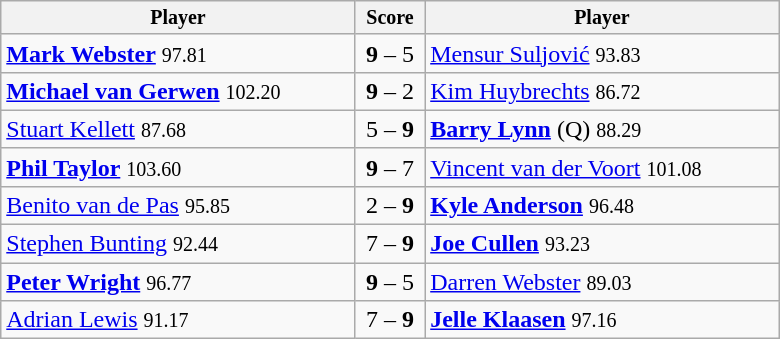<table class="wikitable">
<tr style="font-size:10pt;font-weight:bold">
<th width=230px>Player</th>
<th width=40px>Score</th>
<th width=230px>Player</th>
</tr>
<tr>
<td> <strong><a href='#'>Mark Webster</a></strong> <small><span>97.81</span></small></td>
<td align=center><strong>9</strong> –	5</td>
<td> <a href='#'>Mensur Suljović</a> <small><span>93.83</span></small></td>
</tr>
<tr>
<td> <strong><a href='#'>Michael van Gerwen</a></strong> <small><span>102.20</span></small></td>
<td align=center><strong>9</strong> –	2</td>
<td> <a href='#'>Kim Huybrechts</a> <small><span>86.72</span></small></td>
</tr>
<tr>
<td> <a href='#'>Stuart Kellett</a> <small><span>87.68</span></small></td>
<td align=center>5 – <strong>9</strong></td>
<td> <strong><a href='#'>Barry Lynn</a></strong> (Q) <small><span>88.29</span></small></td>
</tr>
<tr>
<td> <strong><a href='#'>Phil Taylor</a></strong> <small><span>103.60</span></small></td>
<td align=center><strong>9</strong> – 7</td>
<td> <a href='#'>Vincent van der Voort</a> <small><span>101.08</span></small></td>
</tr>
<tr>
<td> <a href='#'>Benito van de Pas</a> <small><span>95.85</span></small></td>
<td align=center>2 – <strong>9</strong></td>
<td> <strong><a href='#'>Kyle Anderson</a></strong> <small><span>96.48</span></small></td>
</tr>
<tr>
<td> <a href='#'>Stephen Bunting</a> <small><span>92.44</span></small></td>
<td align=center>7 – <strong>9</strong></td>
<td> <strong><a href='#'>Joe Cullen</a></strong> <small><span>93.23</span></small></td>
</tr>
<tr>
<td> <strong><a href='#'>Peter Wright</a></strong> <small><span>96.77</span></small></td>
<td align=center><strong>9</strong> – 5</td>
<td> <a href='#'>Darren Webster</a> <small><span>89.03</span></small></td>
</tr>
<tr>
<td> <a href='#'>Adrian Lewis</a> <small><span>91.17</span></small></td>
<td align=center>7 – <strong>9</strong></td>
<td> <strong><a href='#'>Jelle Klaasen</a></strong> <small><span>97.16</span></small></td>
</tr>
</table>
